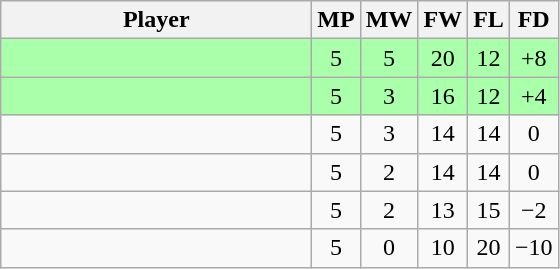<table class="wikitable" style="text-align: center;">
<tr>
<th width=200>Player</th>
<th width=20>MP</th>
<th width=20>MW</th>
<th width=20>FW</th>
<th width=20>FL</th>
<th width=20>FD</th>
</tr>
<tr style="background:#aaffaa;">
<td style="text-align:left;"><strong></strong></td>
<td>5</td>
<td>5</td>
<td>20</td>
<td>12</td>
<td>+8</td>
</tr>
<tr style="background:#aaffaa;">
<td style="text-align:left;"><strong></strong></td>
<td>5</td>
<td>3</td>
<td>16</td>
<td>12</td>
<td>+4</td>
</tr>
<tr>
<td style="text-align:left;"></td>
<td>5</td>
<td>3</td>
<td>14</td>
<td>14</td>
<td>0</td>
</tr>
<tr>
<td style="text-align:left;"></td>
<td>5</td>
<td>2</td>
<td>14</td>
<td>14</td>
<td>0</td>
</tr>
<tr>
<td style="text-align:left;"></td>
<td>5</td>
<td>2</td>
<td>13</td>
<td>15</td>
<td>−2</td>
</tr>
<tr>
<td style="text-align:left;"></td>
<td>5</td>
<td>0</td>
<td>10</td>
<td>20</td>
<td>−10</td>
</tr>
</table>
